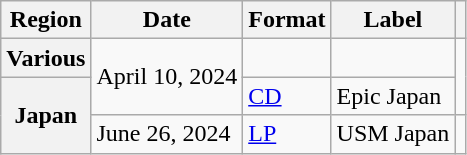<table class="wikitable plainrowheaders">
<tr>
<th scope="col">Region</th>
<th scope="col">Date</th>
<th scope="col">Format</th>
<th scope="col">Label</th>
<th scope="col"></th>
</tr>
<tr>
<th scope="row">Various</th>
<td rowspan="2">April 10, 2024</td>
<td></td>
<td></td>
<td style="text-align:center" rowspan="2"></td>
</tr>
<tr>
<th scope="row" rowspan="2">Japan</th>
<td><a href='#'>CD</a></td>
<td>Epic Japan</td>
</tr>
<tr>
<td>June 26, 2024</td>
<td><a href='#'>LP</a></td>
<td>USM Japan</td>
<td style="text-align:center"></td>
</tr>
</table>
